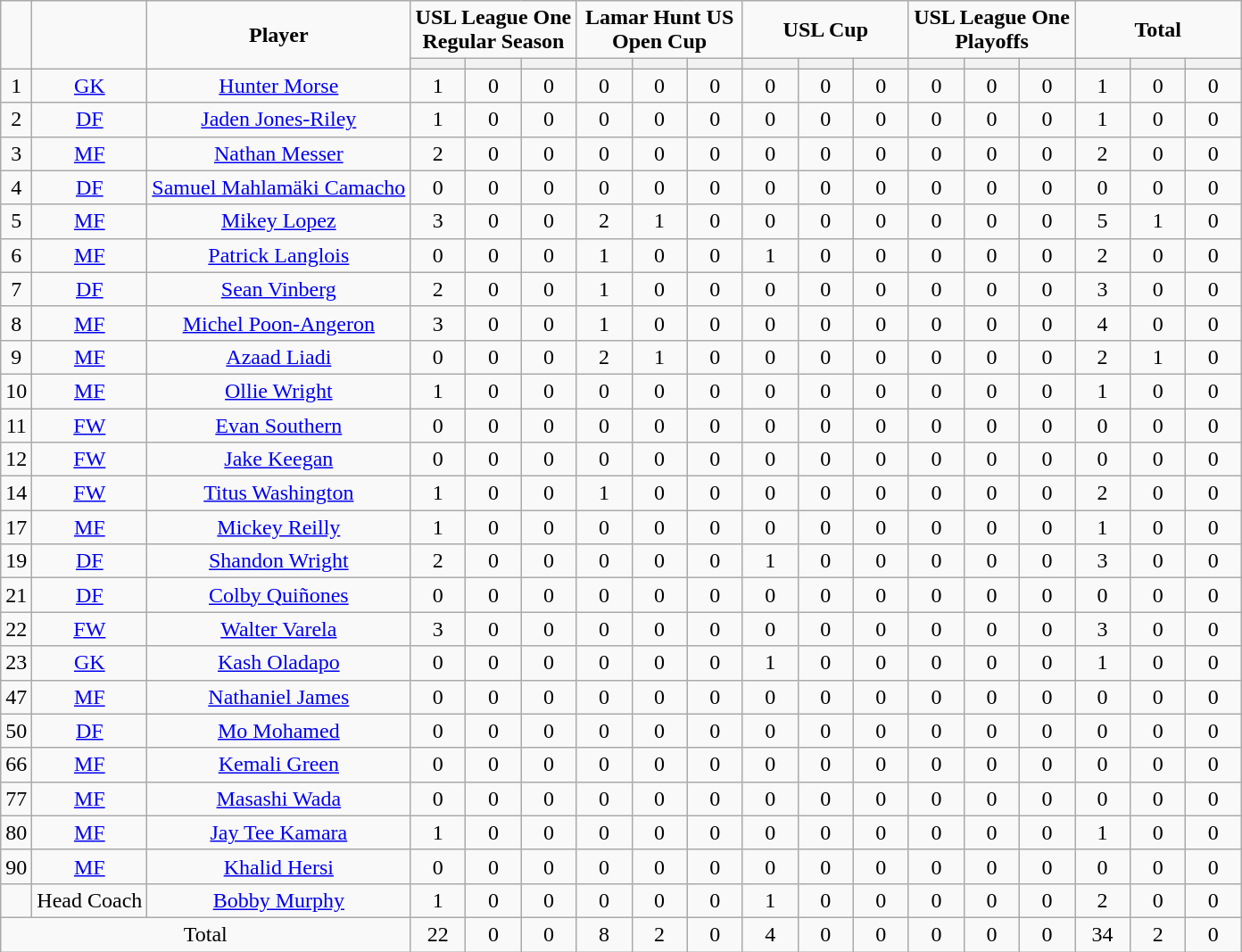<table class="wikitable" style="text-align:center;">
<tr>
<td rowspan="2" !width=15><strong></strong></td>
<td rowspan="2" !width=15><strong></strong></td>
<td rowspan="2" !width=120><strong>Player</strong></td>
<td colspan="3"><strong>USL League One Regular Season</strong></td>
<td colspan="3"><strong>Lamar Hunt US Open Cup</strong></td>
<td colspan="3"><strong>USL Cup</strong></td>
<td colspan="3"><strong>USL League One Playoffs</strong></td>
<td colspan="3"><strong>Total</strong></td>
</tr>
<tr>
<th width=34; background:#fe9;></th>
<th width=34; background:#fe9;></th>
<th width=34; background:#ff8888;></th>
<th width=34; background:#fe9;></th>
<th width=34; background:#fe9;></th>
<th width=34; background:#ff8888;></th>
<th width=34; background:#fe9;></th>
<th width=34; background:#fe9;></th>
<th width=34; background:#ff8888;></th>
<th width=34; background:#fe9;></th>
<th width=34; background:#fe9;></th>
<th width=34; background:#ff8888;></th>
<th width=34; background:#fe9;></th>
<th width=34; background:#fe9;></th>
<th width=34; background:#ff8888;></th>
</tr>
<tr>
<td>1</td>
<td><a href='#'>GK</a></td>
<td> <a href='#'>Hunter Morse</a></td>
<td>1</td>
<td>0</td>
<td>0</td>
<td>0</td>
<td>0</td>
<td>0</td>
<td>0</td>
<td>0</td>
<td>0</td>
<td>0</td>
<td>0</td>
<td 0>0</td>
<td>1</td>
<td>0</td>
<td 0>0</td>
</tr>
<tr>
<td>2</td>
<td><a href='#'>DF</a></td>
<td> <a href='#'>Jaden Jones-Riley</a></td>
<td>1</td>
<td>0</td>
<td>0</td>
<td>0</td>
<td>0</td>
<td>0</td>
<td>0</td>
<td>0</td>
<td>0</td>
<td>0</td>
<td>0</td>
<td 0>0</td>
<td>1</td>
<td>0</td>
<td 0>0</td>
</tr>
<tr>
<td>3</td>
<td><a href='#'>MF</a></td>
<td> <a href='#'>Nathan Messer</a></td>
<td>2</td>
<td>0</td>
<td>0</td>
<td>0</td>
<td>0</td>
<td>0</td>
<td>0</td>
<td>0</td>
<td>0</td>
<td>0</td>
<td>0</td>
<td 0>0</td>
<td>2</td>
<td>0</td>
<td 0>0</td>
</tr>
<tr>
<td>4</td>
<td><a href='#'>DF</a></td>
<td> <a href='#'>Samuel Mahlamäki Camacho</a></td>
<td>0</td>
<td>0</td>
<td>0</td>
<td>0</td>
<td>0</td>
<td>0</td>
<td>0</td>
<td>0</td>
<td>0</td>
<td>0</td>
<td>0</td>
<td 0>0</td>
<td>0</td>
<td>0</td>
<td 0>0</td>
</tr>
<tr>
<td>5</td>
<td><a href='#'>MF</a></td>
<td> <a href='#'>Mikey Lopez</a></td>
<td>3</td>
<td>0</td>
<td>0</td>
<td>2</td>
<td>1</td>
<td>0</td>
<td>0</td>
<td>0</td>
<td>0</td>
<td>0</td>
<td>0</td>
<td 0>0</td>
<td>5</td>
<td>1</td>
<td 0>0</td>
</tr>
<tr>
<td>6</td>
<td><a href='#'>MF</a></td>
<td> <a href='#'>Patrick Langlois</a></td>
<td>0</td>
<td>0</td>
<td>0</td>
<td>1</td>
<td>0</td>
<td>0</td>
<td>1</td>
<td>0</td>
<td>0</td>
<td>0</td>
<td>0</td>
<td 0>0</td>
<td>2</td>
<td>0</td>
<td 0>0</td>
</tr>
<tr>
<td>7</td>
<td><a href='#'>DF</a></td>
<td> <a href='#'>Sean Vinberg</a></td>
<td>2</td>
<td>0</td>
<td>0</td>
<td>1</td>
<td>0</td>
<td>0</td>
<td>0</td>
<td>0</td>
<td>0</td>
<td>0</td>
<td>0</td>
<td 0>0</td>
<td>3</td>
<td>0</td>
<td 0>0</td>
</tr>
<tr>
<td>8</td>
<td><a href='#'>MF</a></td>
<td> <a href='#'>Michel Poon-Angeron</a></td>
<td>3</td>
<td>0</td>
<td>0</td>
<td>1</td>
<td>0</td>
<td>0</td>
<td>0</td>
<td>0</td>
<td>0</td>
<td>0</td>
<td>0</td>
<td 0>0</td>
<td>4</td>
<td>0</td>
<td 0>0</td>
</tr>
<tr>
<td>9</td>
<td><a href='#'>MF</a></td>
<td> <a href='#'>Azaad Liadi</a></td>
<td>0</td>
<td>0</td>
<td>0</td>
<td>2</td>
<td>1</td>
<td>0</td>
<td>0</td>
<td>0</td>
<td>0</td>
<td>0</td>
<td>0</td>
<td 0>0</td>
<td>2</td>
<td>1</td>
<td>0</td>
</tr>
<tr>
<td>10</td>
<td><a href='#'>MF</a></td>
<td> <a href='#'>Ollie Wright</a></td>
<td>1</td>
<td>0</td>
<td>0</td>
<td>0</td>
<td>0</td>
<td>0</td>
<td>0</td>
<td>0</td>
<td>0</td>
<td>0</td>
<td>0</td>
<td 0>0</td>
<td>1</td>
<td>0</td>
<td 0>0</td>
</tr>
<tr>
<td>11</td>
<td><a href='#'>FW</a></td>
<td> <a href='#'>Evan Southern</a></td>
<td>0</td>
<td>0</td>
<td>0</td>
<td>0</td>
<td>0</td>
<td>0</td>
<td>0</td>
<td>0</td>
<td>0</td>
<td>0</td>
<td>0</td>
<td 0>0</td>
<td>0</td>
<td>0</td>
<td 0>0</td>
</tr>
<tr>
<td>12</td>
<td><a href='#'>FW</a></td>
<td> <a href='#'>Jake Keegan</a></td>
<td>0</td>
<td>0</td>
<td>0</td>
<td>0</td>
<td>0</td>
<td>0</td>
<td>0</td>
<td>0</td>
<td>0</td>
<td>0</td>
<td>0</td>
<td 0>0</td>
<td>0</td>
<td>0</td>
<td 0>0</td>
</tr>
<tr>
<td>14</td>
<td><a href='#'>FW</a></td>
<td> <a href='#'>Titus Washington</a></td>
<td>1</td>
<td>0</td>
<td>0</td>
<td>1</td>
<td>0</td>
<td>0</td>
<td>0</td>
<td>0</td>
<td>0</td>
<td>0</td>
<td>0</td>
<td 0>0</td>
<td>2</td>
<td>0</td>
<td 0>0</td>
</tr>
<tr>
<td>17</td>
<td><a href='#'>MF</a></td>
<td> <a href='#'>Mickey Reilly</a></td>
<td>1</td>
<td>0</td>
<td>0</td>
<td>0</td>
<td>0</td>
<td>0</td>
<td>0</td>
<td>0</td>
<td>0</td>
<td>0</td>
<td>0</td>
<td 0>0</td>
<td>1</td>
<td>0</td>
<td 0>0</td>
</tr>
<tr>
<td>19</td>
<td><a href='#'>DF</a></td>
<td> <a href='#'>Shandon Wright</a></td>
<td>2</td>
<td>0</td>
<td>0</td>
<td>0</td>
<td>0</td>
<td>0</td>
<td>1</td>
<td>0</td>
<td>0</td>
<td>0</td>
<td>0</td>
<td 0>0</td>
<td>3</td>
<td>0</td>
<td 0>0</td>
</tr>
<tr>
<td>21</td>
<td><a href='#'>DF</a></td>
<td> <a href='#'>Colby Quiñones</a></td>
<td>0</td>
<td>0</td>
<td>0</td>
<td>0</td>
<td>0</td>
<td>0</td>
<td>0</td>
<td>0</td>
<td>0</td>
<td>0</td>
<td>0</td>
<td 0>0</td>
<td>0</td>
<td>0</td>
<td 0>0</td>
</tr>
<tr>
<td>22</td>
<td><a href='#'>FW</a></td>
<td> <a href='#'>Walter Varela</a></td>
<td>3</td>
<td>0</td>
<td>0</td>
<td>0</td>
<td>0</td>
<td>0</td>
<td>0</td>
<td>0</td>
<td>0</td>
<td>0</td>
<td>0</td>
<td 0>0</td>
<td>3</td>
<td>0</td>
<td 0>0</td>
</tr>
<tr>
<td>23</td>
<td><a href='#'>GK</a></td>
<td> <a href='#'>Kash Oladapo</a></td>
<td>0</td>
<td>0</td>
<td>0</td>
<td>0</td>
<td>0</td>
<td>0</td>
<td>1</td>
<td>0</td>
<td>0</td>
<td>0</td>
<td>0</td>
<td 0>0</td>
<td>1</td>
<td>0</td>
<td 0>0</td>
</tr>
<tr>
<td>47</td>
<td><a href='#'>MF</a></td>
<td> <a href='#'>Nathaniel James</a></td>
<td>0</td>
<td>0</td>
<td>0</td>
<td>0</td>
<td>0</td>
<td>0</td>
<td>0</td>
<td>0</td>
<td>0</td>
<td>0</td>
<td>0</td>
<td 0>0</td>
<td>0</td>
<td>0</td>
<td 0>0</td>
</tr>
<tr>
<td>50</td>
<td><a href='#'>DF</a></td>
<td> <a href='#'>Mo Mohamed</a></td>
<td>0</td>
<td>0</td>
<td>0</td>
<td>0</td>
<td>0</td>
<td>0</td>
<td>0</td>
<td>0</td>
<td>0</td>
<td>0</td>
<td>0</td>
<td 0>0</td>
<td>0</td>
<td>0</td>
<td 0>0</td>
</tr>
<tr>
<td>66</td>
<td><a href='#'>MF</a></td>
<td> <a href='#'>Kemali Green</a></td>
<td>0</td>
<td>0</td>
<td>0</td>
<td>0</td>
<td>0</td>
<td>0</td>
<td>0</td>
<td>0</td>
<td>0</td>
<td>0</td>
<td>0</td>
<td 0>0</td>
<td>0</td>
<td>0</td>
<td 0>0</td>
</tr>
<tr>
<td>77</td>
<td><a href='#'>MF</a></td>
<td> <a href='#'>Masashi Wada</a></td>
<td>0</td>
<td>0</td>
<td>0</td>
<td>0</td>
<td>0</td>
<td>0</td>
<td>0</td>
<td>0</td>
<td>0</td>
<td>0</td>
<td>0</td>
<td 0>0</td>
<td>0</td>
<td>0</td>
<td 0>0</td>
</tr>
<tr>
<td>80</td>
<td><a href='#'>MF</a></td>
<td> <a href='#'>Jay Tee Kamara</a></td>
<td>1</td>
<td>0</td>
<td>0</td>
<td>0</td>
<td>0</td>
<td>0</td>
<td>0</td>
<td>0</td>
<td>0</td>
<td>0</td>
<td>0</td>
<td 0>0</td>
<td>1</td>
<td>0</td>
<td 0>0</td>
</tr>
<tr>
<td>90</td>
<td><a href='#'>MF</a></td>
<td> <a href='#'>Khalid Hersi</a></td>
<td>0</td>
<td>0</td>
<td>0</td>
<td>0</td>
<td>0</td>
<td>0</td>
<td>0</td>
<td>0</td>
<td>0</td>
<td>0</td>
<td>0</td>
<td 0>0</td>
<td>0</td>
<td>0</td>
<td 0>0</td>
</tr>
<tr>
<td></td>
<td>Head Coach</td>
<td> <a href='#'>Bobby Murphy</a></td>
<td>1</td>
<td>0</td>
<td>0</td>
<td>0</td>
<td>0</td>
<td>0</td>
<td>1</td>
<td>0</td>
<td>0</td>
<td>0</td>
<td>0</td>
<td 0>0</td>
<td>2</td>
<td>0</td>
<td 0>0</td>
</tr>
<tr>
<td colspan="3">Total</td>
<td>22</td>
<td>0</td>
<td>0</td>
<td>8</td>
<td>2</td>
<td>0</td>
<td>4</td>
<td>0</td>
<td>0</td>
<td>0</td>
<td>0</td>
<td 0>0</td>
<td>34</td>
<td>2</td>
<td 0>0</td>
</tr>
</table>
